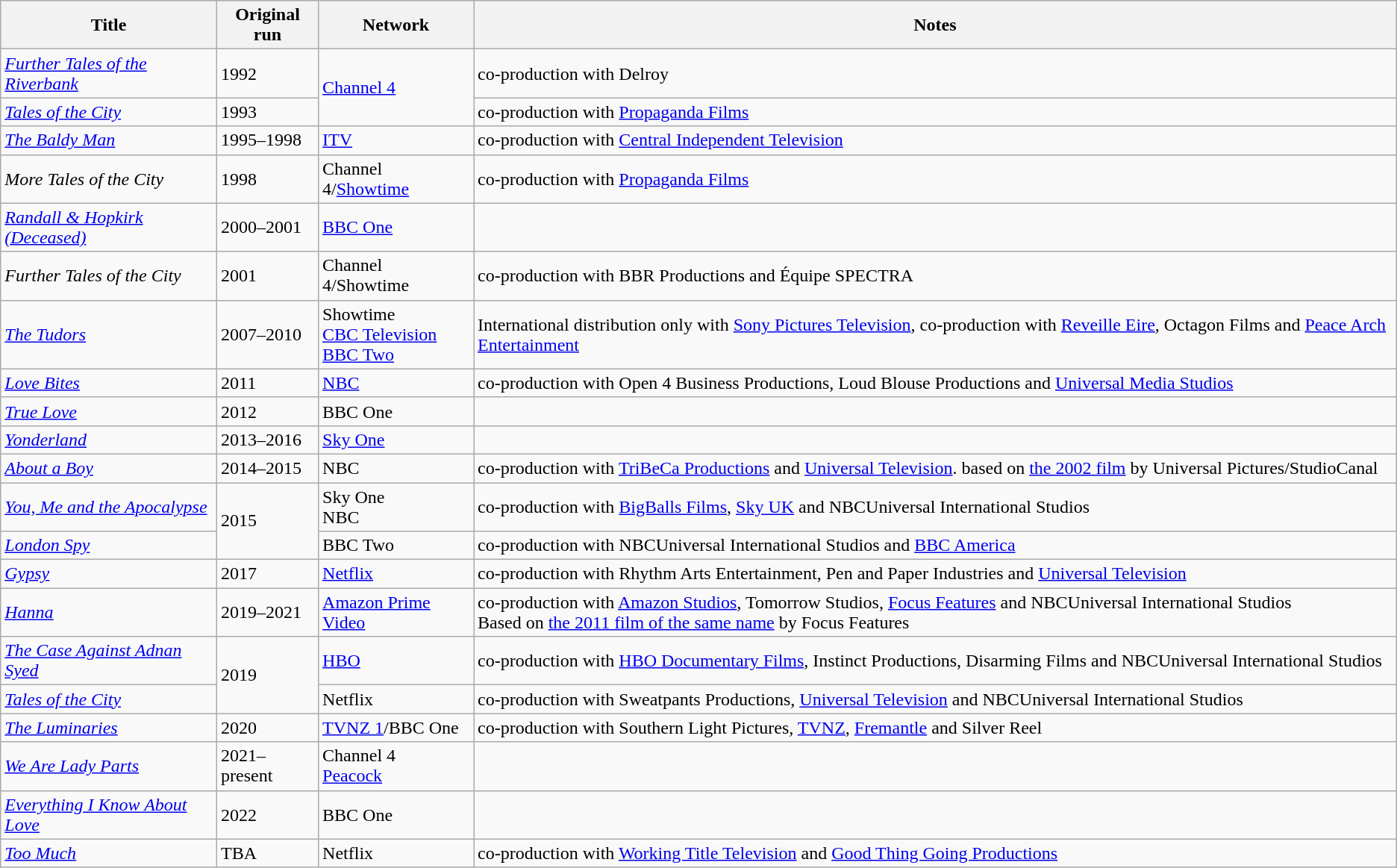<table class="wikitable sortable">
<tr>
<th>Title</th>
<th>Original run</th>
<th>Network</th>
<th>Notes</th>
</tr>
<tr>
<td><em><a href='#'>Further Tales of the Riverbank</a></em></td>
<td>1992</td>
<td rowspan="2"><a href='#'>Channel 4</a></td>
<td>co-production with Delroy</td>
</tr>
<tr>
<td><em><a href='#'>Tales of the City</a></em></td>
<td>1993</td>
<td>co-production with <a href='#'>Propaganda Films</a></td>
</tr>
<tr>
<td><em><a href='#'>The Baldy Man</a></em></td>
<td>1995–1998</td>
<td><a href='#'>ITV</a></td>
<td>co-production with <a href='#'>Central Independent Television</a></td>
</tr>
<tr>
<td><em>More Tales of the City</em></td>
<td>1998</td>
<td>Channel 4/<a href='#'>Showtime</a></td>
<td>co-production with <a href='#'>Propaganda Films</a></td>
</tr>
<tr>
<td><em><a href='#'>Randall & Hopkirk (Deceased)</a></em></td>
<td>2000–2001</td>
<td><a href='#'>BBC One</a></td>
<td></td>
</tr>
<tr>
<td><em>Further Tales of the City</em></td>
<td>2001</td>
<td>Channel 4/Showtime</td>
<td>co-production with BBR Productions and Équipe SPECTRA</td>
</tr>
<tr>
<td><em><a href='#'>The Tudors</a></em></td>
<td>2007–2010</td>
<td>Showtime<br><a href='#'>CBC Television</a><br><a href='#'>BBC Two</a></td>
<td>International distribution only with <a href='#'>Sony Pictures Television</a>, co-production with <a href='#'>Reveille Eire</a>, Octagon Films and <a href='#'>Peace Arch Entertainment</a></td>
</tr>
<tr>
<td><em><a href='#'>Love Bites</a></em></td>
<td>2011</td>
<td><a href='#'>NBC</a></td>
<td>co-production with Open 4 Business Productions, Loud Blouse Productions and <a href='#'>Universal Media Studios</a></td>
</tr>
<tr>
<td><em><a href='#'>True Love</a></em></td>
<td>2012</td>
<td>BBC One</td>
<td></td>
</tr>
<tr>
<td><em><a href='#'>Yonderland</a></em></td>
<td>2013–2016</td>
<td><a href='#'>Sky One</a></td>
<td></td>
</tr>
<tr>
<td><em><a href='#'>About a Boy</a></em></td>
<td>2014–2015</td>
<td>NBC</td>
<td>co-production with <a href='#'>TriBeCa Productions</a> and <a href='#'>Universal Television</a>. based on <a href='#'>the 2002 film</a> by Universal Pictures/StudioCanal</td>
</tr>
<tr>
<td><em><a href='#'>You, Me and the Apocalypse</a></em></td>
<td rowspan="2">2015</td>
<td>Sky One<br>NBC</td>
<td>co-production with <a href='#'>BigBalls Films</a>, <a href='#'>Sky UK</a> and NBCUniversal International Studios</td>
</tr>
<tr>
<td><em><a href='#'>London Spy</a></em></td>
<td>BBC Two</td>
<td>co-production with NBCUniversal International Studios and <a href='#'>BBC America</a></td>
</tr>
<tr>
<td><em><a href='#'>Gypsy</a></em></td>
<td>2017</td>
<td><a href='#'>Netflix</a></td>
<td>co-production with Rhythm Arts Entertainment, Pen and Paper Industries and <a href='#'>Universal Television</a></td>
</tr>
<tr>
<td><em><a href='#'>Hanna</a></em></td>
<td>2019–2021</td>
<td><a href='#'>Amazon Prime Video</a></td>
<td>co-production with <a href='#'>Amazon Studios</a>, Tomorrow Studios, <a href='#'>Focus Features</a> and NBCUniversal International Studios<br>Based on <a href='#'>the 2011 film of the same name</a> by Focus Features</td>
</tr>
<tr>
<td><em><a href='#'>The Case Against Adnan Syed</a></em></td>
<td rowspan="2">2019</td>
<td><a href='#'>HBO</a></td>
<td>co-production with <a href='#'>HBO Documentary Films</a>, Instinct Productions, Disarming Films and NBCUniversal International Studios</td>
</tr>
<tr>
<td><em><a href='#'>Tales of the City</a></em></td>
<td>Netflix</td>
<td>co-production with Sweatpants Productions, <a href='#'>Universal Television</a> and NBCUniversal International Studios</td>
</tr>
<tr>
<td><em><a href='#'>The Luminaries</a></em></td>
<td>2020</td>
<td><a href='#'>TVNZ 1</a>/BBC One</td>
<td>co-production with Southern Light Pictures, <a href='#'>TVNZ</a>, <a href='#'>Fremantle</a> and Silver Reel</td>
</tr>
<tr>
<td><em><a href='#'>We Are Lady Parts</a></em></td>
<td>2021–present</td>
<td>Channel 4<br><a href='#'>Peacock</a></td>
<td></td>
</tr>
<tr>
<td><em><a href='#'>Everything I Know About Love</a></em></td>
<td>2022</td>
<td>BBC One</td>
<td></td>
</tr>
<tr>
<td><em><a href='#'>Too Much</a></em></td>
<td>TBA</td>
<td>Netflix</td>
<td>co-production with <a href='#'>Working Title Television</a> and <a href='#'>Good Thing Going Productions</a></td>
</tr>
</table>
